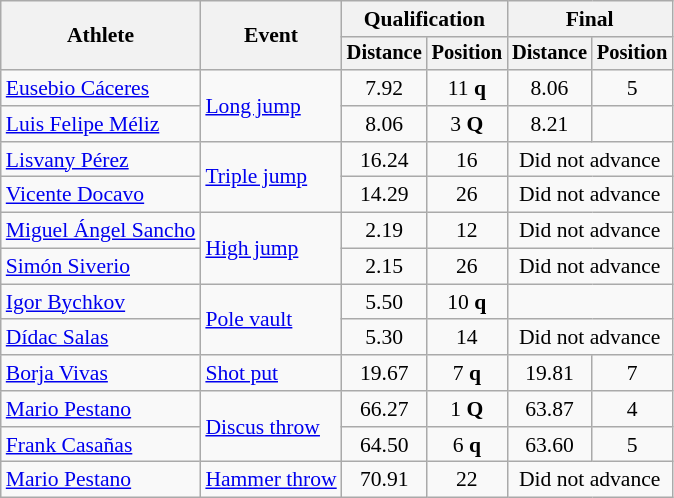<table class=wikitable style="font-size:90%">
<tr>
<th rowspan="2">Athlete</th>
<th rowspan="2">Event</th>
<th colspan="2">Qualification</th>
<th colspan="2">Final</th>
</tr>
<tr style="font-size:95%">
<th>Distance</th>
<th>Position</th>
<th>Distance</th>
<th>Position</th>
</tr>
<tr align=center>
<td align=left><a href='#'>Eusebio Cáceres</a></td>
<td align=left rowspan=2><a href='#'>Long jump</a></td>
<td>7.92</td>
<td>11 <strong>q</strong></td>
<td>8.06 <strong></strong></td>
<td>5</td>
</tr>
<tr align=center>
<td align=left><a href='#'>Luis Felipe Méliz</a></td>
<td>8.06 <strong></strong></td>
<td>3 <strong>Q</strong></td>
<td>8.21 <strong></strong></td>
<td></td>
</tr>
<tr align=center>
<td align=left><a href='#'>Lisvany Pérez</a></td>
<td align=left rowspan=2><a href='#'>Triple jump</a></td>
<td>16.24</td>
<td>16</td>
<td colspan=2>Did not advance</td>
</tr>
<tr align=center>
<td align=left><a href='#'>Vicente Docavo</a></td>
<td>14.29</td>
<td>26</td>
<td colspan=2>Did not advance</td>
</tr>
<tr align=center>
<td align=left><a href='#'>Miguel Ángel Sancho</a></td>
<td align=left rowspan=2><a href='#'>High jump</a></td>
<td>2.19</td>
<td>12</td>
<td colspan=2>Did not advance</td>
</tr>
<tr align=center>
<td align=left><a href='#'>Simón Siverio</a></td>
<td>2.15</td>
<td>26</td>
<td colspan=2>Did not advance</td>
</tr>
<tr align=center>
<td align=left><a href='#'>Igor Bychkov</a></td>
<td align=left rowspan=2><a href='#'>Pole vault</a></td>
<td>5.50</td>
<td>10 <strong>q</strong></td>
<td colspan=2></td>
</tr>
<tr align=center>
<td align=left><a href='#'>Dídac Salas</a></td>
<td>5.30</td>
<td>14</td>
<td colspan=2>Did not advance</td>
</tr>
<tr align=center>
<td align=left><a href='#'>Borja Vivas</a></td>
<td align=left><a href='#'>Shot put</a></td>
<td>19.67</td>
<td>7 <strong>q</strong></td>
<td>19.81</td>
<td>7</td>
</tr>
<tr align=center>
<td align=left><a href='#'>Mario Pestano</a></td>
<td align=left rowspan=2><a href='#'>Discus throw</a></td>
<td>66.27 <strong></strong></td>
<td>1 <strong>Q</strong></td>
<td>63.87</td>
<td>4</td>
</tr>
<tr align=center>
<td align=left><a href='#'>Frank Casañas</a></td>
<td>64.50</td>
<td>6 <strong>q</strong></td>
<td>63.60</td>
<td>5</td>
</tr>
<tr align=center>
<td align=left><a href='#'>Mario Pestano</a></td>
<td align=left><a href='#'>Hammer throw</a></td>
<td>70.91</td>
<td>22</td>
<td colspan=2>Did not advance</td>
</tr>
</table>
